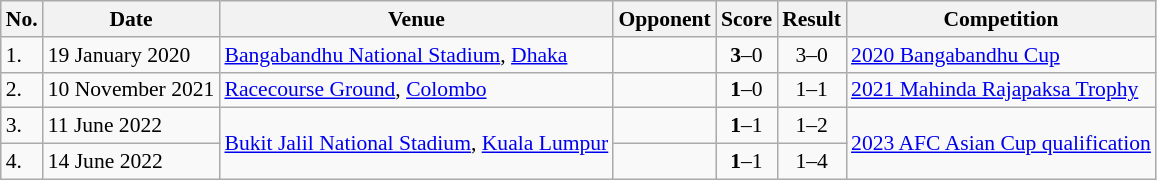<table class="wikitable" style="font-size:90%">
<tr>
<th>No.</th>
<th>Date</th>
<th>Venue</th>
<th>Opponent</th>
<th>Score</th>
<th>Result</th>
<th>Competition</th>
</tr>
<tr>
<td>1.</td>
<td>19 January 2020</td>
<td><a href='#'>Bangabandhu National Stadium</a>, <a href='#'>Dhaka</a></td>
<td></td>
<td style="text-align:center;"><strong>3</strong>–0</td>
<td style="text-align:center;">3–0</td>
<td><a href='#'>2020 Bangabandhu Cup</a></td>
</tr>
<tr>
<td>2.</td>
<td>10 November 2021</td>
<td><a href='#'>Racecourse Ground</a>, <a href='#'>Colombo</a></td>
<td></td>
<td style="text-align:center;"><strong>1</strong>–0</td>
<td style="text-align:center;">1–1</td>
<td><a href='#'>2021 Mahinda Rajapaksa Trophy</a></td>
</tr>
<tr>
<td>3.</td>
<td>11 June 2022</td>
<td rowspan=2><a href='#'>Bukit Jalil National Stadium</a>, <a href='#'>Kuala Lumpur</a></td>
<td></td>
<td style="text-align:center;"><strong>1</strong>–1</td>
<td style="text-align:center;">1–2</td>
<td rowspan=2><a href='#'>2023 AFC Asian Cup qualification</a></td>
</tr>
<tr>
<td>4.</td>
<td>14 June 2022</td>
<td></td>
<td style="text-align:center;"><strong>1</strong>–1</td>
<td style="text-align:center;">1–4</td>
</tr>
</table>
